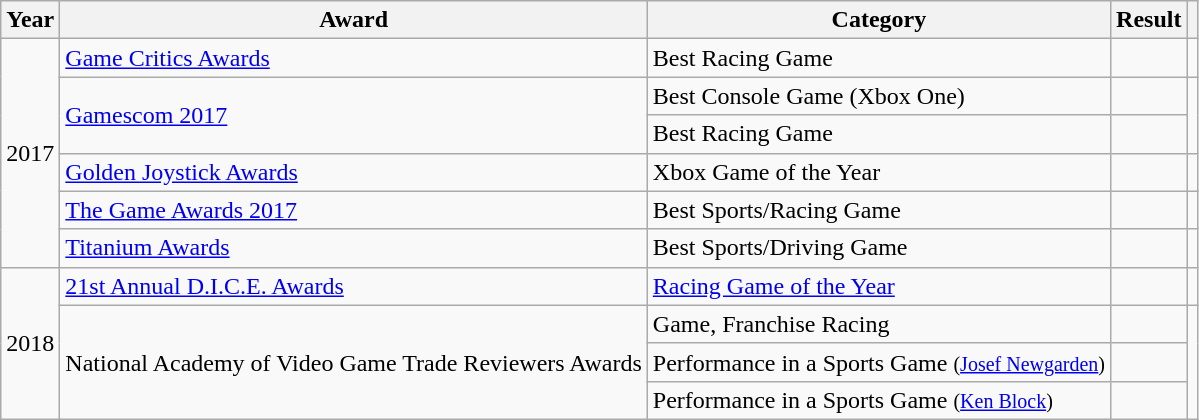<table class="wikitable sortable">
<tr>
<th>Year</th>
<th>Award</th>
<th>Category</th>
<th>Result</th>
<th></th>
</tr>
<tr>
<td style="text-align:center;" rowspan="6">2017</td>
<td rowspan="1"><a href='#'>Game Critics Awards</a></td>
<td>Best Racing Game</td>
<td></td>
<td rowspan="1" style="text-align:center;"></td>
</tr>
<tr>
<td rowspan="2"><a href='#'>Gamescom 2017</a></td>
<td>Best Console Game (Xbox One)</td>
<td></td>
<td rowspan="2" style="text-align:center;"></td>
</tr>
<tr>
<td>Best Racing Game</td>
<td></td>
</tr>
<tr>
<td rowspan="1"><a href='#'>Golden Joystick Awards</a></td>
<td>Xbox Game of the Year</td>
<td></td>
<td rowspan="1" style="text-align:center;"></td>
</tr>
<tr>
<td rowspan="1"><a href='#'>The Game Awards 2017</a></td>
<td>Best Sports/Racing Game</td>
<td></td>
<td rowspan="1" style="text-align:center;"></td>
</tr>
<tr>
<td rowspan="1"><a href='#'>Titanium Awards</a></td>
<td>Best Sports/Driving Game</td>
<td></td>
<td rowspan="1" style="text-align:center;"></td>
</tr>
<tr>
<td style="text-align:center;" rowspan="4">2018</td>
<td rowspan="1"><a href='#'>21st Annual D.I.C.E. Awards</a></td>
<td><a href='#'>Racing Game of the Year</a></td>
<td></td>
<td rowspan="1" style="text-align:center;"></td>
</tr>
<tr>
<td rowspan="3">National Academy of Video Game Trade Reviewers Awards</td>
<td>Game, Franchise Racing</td>
<td></td>
<td rowspan="3" style="text-align:center;"></td>
</tr>
<tr>
<td>Performance in a Sports Game <small>(<a href='#'>Josef Newgarden</a>)</small></td>
<td></td>
</tr>
<tr>
<td>Performance in a Sports Game <small>(<a href='#'>Ken Block</a>)</small></td>
<td></td>
</tr>
</table>
